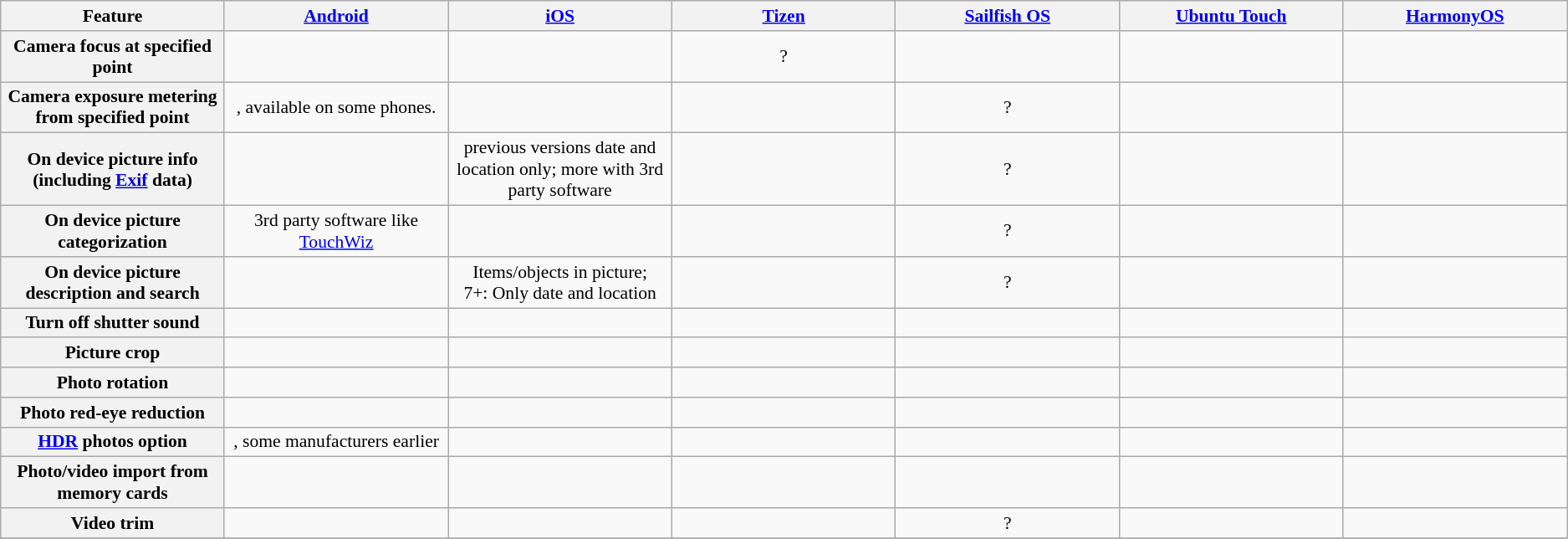<table class="wikitable" style="font-size:90%; text-align: center; width: auto">
<tr>
<th width="10%">Feature</th>
<th width="10%"><a href='#'>Android</a></th>
<th width="10%"><a href='#'>iOS</a></th>
<th width="10%"><a href='#'>Tizen</a></th>
<th width="10%"><a href='#'>Sailfish OS</a></th>
<th width="10%"><a href='#'>Ubuntu Touch</a></th>
<th width="10%"><a href='#'>HarmonyOS</a></th>
</tr>
<tr>
<th>Camera focus at specified point</th>
<td></td>
<td></td>
<td>?</td>
<td></td>
<td></td>
<td></td>
</tr>
<tr>
<th>Camera exposure metering from specified point</th>
<td>, available on some phones.</td>
<td></td>
<td></td>
<td>?</td>
<td></td>
<td></td>
</tr>
<tr>
<th>On device picture info (including <a href='#'>Exif</a> data)</th>
<td></td>
<td>previous versions date and location only; more with 3rd party software</td>
<td></td>
<td>?</td>
<td></td>
<td></td>
</tr>
<tr>
<th>On device picture categorization</th>
<td> 3rd party software like <a href='#'>TouchWiz</a></td>
<td></td>
<td></td>
<td>?</td>
<td></td>
<td></td>
</tr>
<tr>
<th>On device picture description and search</th>
<td></td>
<td> Items/objects in picture;<br>7+: Only date and location</td>
<td></td>
<td>?</td>
<td></td>
<td></td>
</tr>
<tr>
<th>Turn off shutter sound</th>
<td></td>
<td></td>
<td></td>
<td></td>
<td></td>
<td></td>
</tr>
<tr>
<th>Picture crop</th>
<td></td>
<td></td>
<td></td>
<td></td>
<td></td>
<td></td>
</tr>
<tr>
<th>Photo rotation</th>
<td></td>
<td></td>
<td></td>
<td></td>
<td></td>
<td></td>
</tr>
<tr>
<th>Photo red-eye reduction</th>
<td></td>
<td></td>
<td></td>
<td></td>
<td></td>
<td></td>
</tr>
<tr>
<th><a href='#'>HDR</a> photos option</th>
<td>, some manufacturers earlier</td>
<td></td>
<td></td>
<td></td>
<td></td>
<td></td>
</tr>
<tr>
<th>Photo/video import from memory cards</th>
<td></td>
<td></td>
<td></td>
<td></td>
<td></td>
<td></td>
</tr>
<tr>
<th>Video trim</th>
<td></td>
<td></td>
<td></td>
<td>?</td>
<td></td>
<td></td>
</tr>
<tr>
</tr>
</table>
